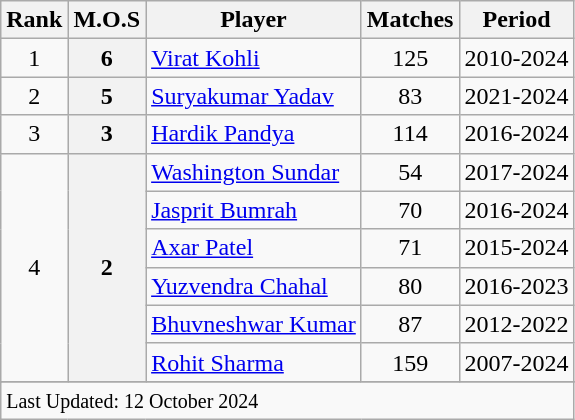<table class="wikitable sortable">
<tr>
<th scope=col>Rank</th>
<th scope=col>M.O.S</th>
<th scope=col>Player</th>
<th scope=col>Matches</th>
<th scope=col>Period</th>
</tr>
<tr>
<td align=center>1</td>
<th scope=row style=text-align:center;>6</th>
<td><a href='#'>Virat Kohli</a></td>
<td align=center>125</td>
<td>2010-2024</td>
</tr>
<tr>
<td align=center>2</td>
<th scope=row style=text-align:center;>5</th>
<td><a href='#'>Suryakumar Yadav</a></td>
<td align=center>83</td>
<td>2021-2024</td>
</tr>
<tr>
<td align=center>3</td>
<th scope=row style=text-align:center;>3</th>
<td><a href='#'>Hardik Pandya</a></td>
<td align=center>114</td>
<td>2016-2024</td>
</tr>
<tr>
<td align=center rowspan=6>4</td>
<th scope=row style=text-align:center; rowspan=6>2</th>
<td><a href='#'>Washington Sundar</a></td>
<td align=center>54</td>
<td>2017-2024</td>
</tr>
<tr>
<td><a href='#'>Jasprit Bumrah</a></td>
<td align=center>70</td>
<td>2016-2024</td>
</tr>
<tr>
<td><a href='#'>Axar Patel</a></td>
<td align=center>71</td>
<td>2015-2024</td>
</tr>
<tr>
<td><a href='#'>Yuzvendra Chahal</a></td>
<td align=center>80</td>
<td>2016-2023</td>
</tr>
<tr>
<td><a href='#'>Bhuvneshwar Kumar</a></td>
<td align=center>87</td>
<td>2012-2022</td>
</tr>
<tr>
<td><a href='#'>Rohit Sharma</a></td>
<td align=center>159</td>
<td>2007-2024</td>
</tr>
<tr>
</tr>
<tr class=sortbottom>
<td colspan=7><small>Last Updated: 12 October 2024</small></td>
</tr>
</table>
